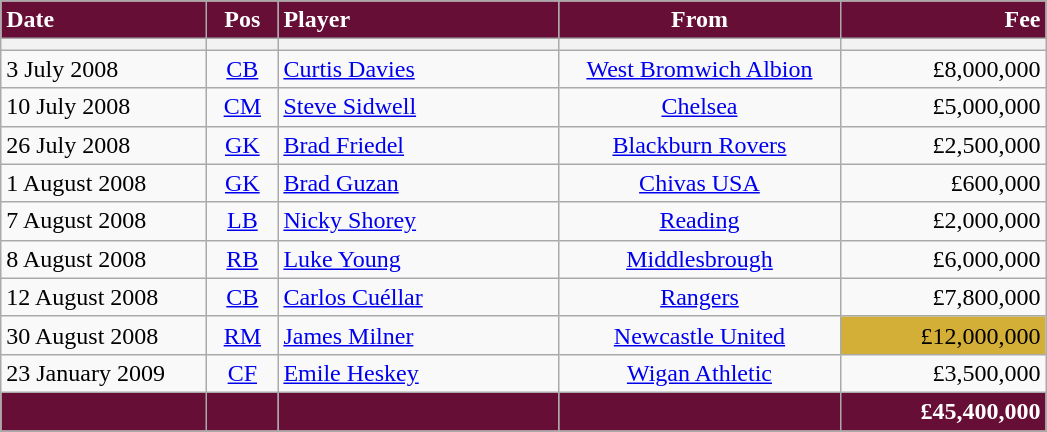<table class="wikitable">
<tr>
<th style="background:#670E36; color:#ffffff; text-align:left; width:130px">Date</th>
<th style="background:#670E36; color:#ffffff; text-align:center; width:40px">Pos</th>
<th style="background:#670E36; color:#ffffff; text-align:left; width:180px">Player</th>
<th style="background:#670E36; color:#ffffff; text-align:center; width:180px">From</th>
<th style="background:#670E36; color:#ffffff; text-align:right; width:130px">Fee</th>
</tr>
<tr>
<th></th>
<th></th>
<th></th>
<th></th>
<th></th>
</tr>
<tr>
<td>3 July 2008</td>
<td style="text-align:center;"><a href='#'>CB</a></td>
<td><a href='#'>Curtis Davies</a></td>
<td style="text-align:center;"><a href='#'>West Bromwich Albion</a></td>
<td style="text-align:right;">£8,000,000</td>
</tr>
<tr>
<td>10 July 2008</td>
<td style="text-align:center;"><a href='#'>CM</a></td>
<td><a href='#'>Steve Sidwell</a></td>
<td style="text-align:center;"><a href='#'>Chelsea</a></td>
<td style="text-align:right;">£5,000,000</td>
</tr>
<tr>
<td>26 July 2008</td>
<td style="text-align:center;"><a href='#'>GK</a></td>
<td> <a href='#'>Brad Friedel</a></td>
<td style="text-align:center;"><a href='#'>Blackburn Rovers</a></td>
<td style="text-align:right;">£2,500,000</td>
</tr>
<tr>
<td>1 August 2008</td>
<td style="text-align:center;"><a href='#'>GK</a></td>
<td> <a href='#'>Brad Guzan</a></td>
<td style="text-align:center;"> <a href='#'>Chivas USA</a></td>
<td style="text-align:right;">£600,000</td>
</tr>
<tr>
<td>7 August 2008</td>
<td style="text-align:center;"><a href='#'>LB</a></td>
<td><a href='#'>Nicky Shorey</a></td>
<td style="text-align:center;"><a href='#'>Reading</a></td>
<td style="text-align:right;">£2,000,000</td>
</tr>
<tr>
<td>8 August 2008</td>
<td style="text-align:center;"><a href='#'>RB</a></td>
<td><a href='#'>Luke Young</a></td>
<td style="text-align:center;"><a href='#'>Middlesbrough</a></td>
<td style="text-align:right;">£6,000,000</td>
</tr>
<tr>
<td>12 August 2008</td>
<td style="text-align:center;"><a href='#'>CB</a></td>
<td> <a href='#'>Carlos Cuéllar</a></td>
<td style="text-align:center;"> <a href='#'>Rangers</a></td>
<td style="text-align:right;">£7,800,000</td>
</tr>
<tr>
<td>30 August 2008</td>
<td style="text-align:center;"><a href='#'>RM</a></td>
<td><a href='#'>James Milner</a></td>
<td style="text-align:center;"><a href='#'>Newcastle United</a></td>
<td style="text-align:right; background-color:#D4AF37">£12,000,000</td>
</tr>
<tr>
<td>23 January 2009</td>
<td style="text-align:center;"><a href='#'>CF</a></td>
<td><a href='#'>Emile Heskey</a></td>
<td style="text-align:center;"><a href='#'>Wigan Athletic</a></td>
<td style="text-align:right;">£3,500,000</td>
</tr>
<tr>
<th style="background:#670E36;"></th>
<th style="background:#670E36;"></th>
<th style="background:#670E36;"></th>
<th style="background:#670E36;"></th>
<th style="background:#670E36; color:#ffffff; text-align:right;"><strong>£45,400,000</strong></th>
</tr>
</table>
